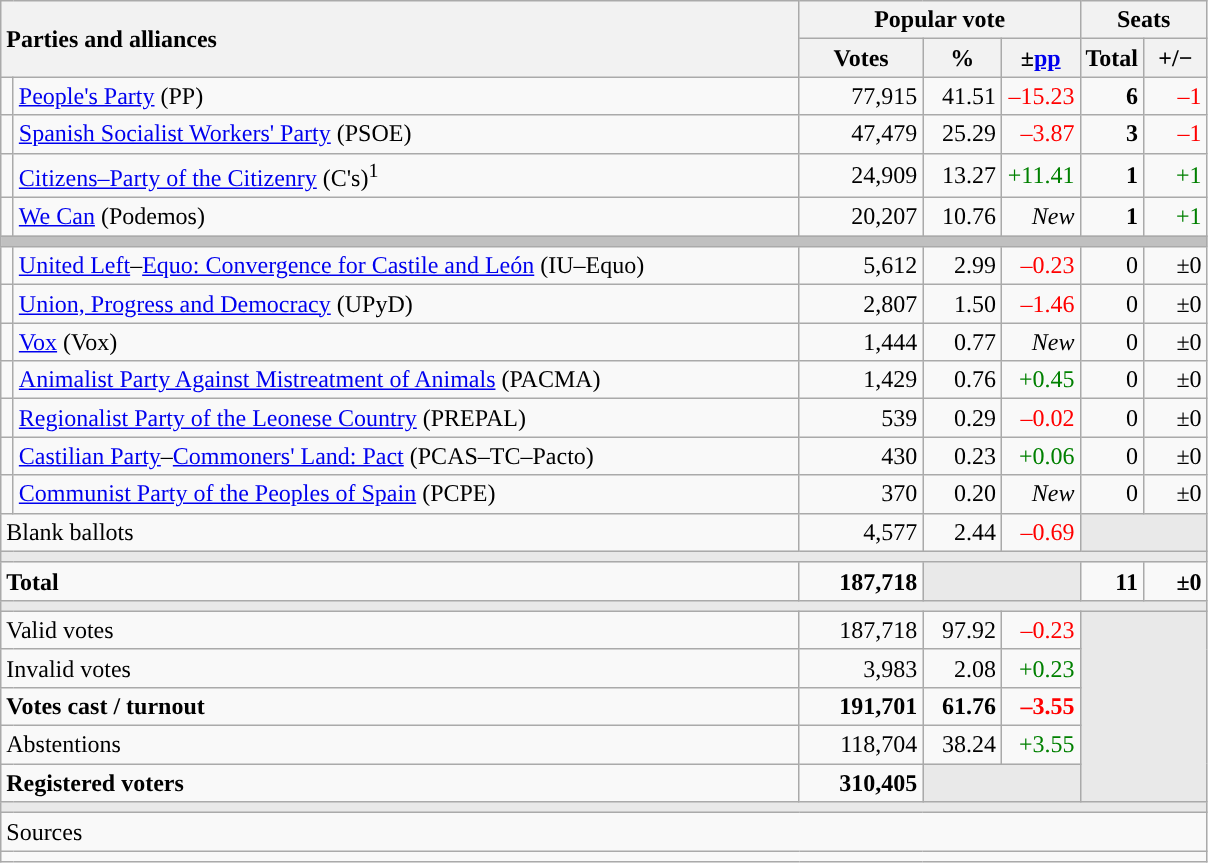<table class="wikitable" style="text-align:right;">
<tr>
<th style="text-align:left;" rowspan="2" colspan="2" width="525">Parties and alliances</th>
<th colspan="3">Popular vote</th>
<th colspan="2">Seats</th>
</tr>
<tr>
<th width="75">Votes</th>
<th width="45">%</th>
<th width="45">±<a href='#'>pp</a></th>
<th width="35">Total</th>
<th width="35">+/−</th>
</tr>
<tr>
<td width="1" style="color:inherit;background:"></td>
<td align="left"><a href='#'>People's Party</a> (PP)</td>
<td>77,915</td>
<td>41.51</td>
<td style="color:red;">–15.23</td>
<td><strong>6</strong></td>
<td style="color:red;">–1</td>
</tr>
<tr>
<td style="color:inherit;background:"></td>
<td align="left"><a href='#'>Spanish Socialist Workers' Party</a> (PSOE)</td>
<td>47,479</td>
<td>25.29</td>
<td style="color:red;">–3.87</td>
<td><strong>3</strong></td>
<td style="color:red;">–1</td>
</tr>
<tr>
<td style="color:inherit;background:"></td>
<td align="left"><a href='#'>Citizens–Party of the Citizenry</a> (C's)<sup>1</sup></td>
<td>24,909</td>
<td>13.27</td>
<td style="color:green;">+11.41</td>
<td><strong>1</strong></td>
<td style="color:green;">+1</td>
</tr>
<tr>
<td style="color:inherit;background:"></td>
<td align="left"><a href='#'>We Can</a> (Podemos)</td>
<td>20,207</td>
<td>10.76</td>
<td><em>New</em></td>
<td><strong>1</strong></td>
<td style="color:green;">+1</td>
</tr>
<tr>
<td colspan="7" bgcolor="#C0C0C0"></td>
</tr>
<tr>
<td style="color:inherit;background:"></td>
<td align="left"><a href='#'>United Left</a>–<a href='#'>Equo: Convergence for Castile and León</a> (IU–Equo)</td>
<td>5,612</td>
<td>2.99</td>
<td style="color:red;">–0.23</td>
<td>0</td>
<td>±0</td>
</tr>
<tr>
<td style="color:inherit;background:"></td>
<td align="left"><a href='#'>Union, Progress and Democracy</a> (UPyD)</td>
<td>2,807</td>
<td>1.50</td>
<td style="color:red;">–1.46</td>
<td>0</td>
<td>±0</td>
</tr>
<tr>
<td style="color:inherit;background:"></td>
<td align="left"><a href='#'>Vox</a> (Vox)</td>
<td>1,444</td>
<td>0.77</td>
<td><em>New</em></td>
<td>0</td>
<td>±0</td>
</tr>
<tr>
<td style="color:inherit;background:"></td>
<td align="left"><a href='#'>Animalist Party Against Mistreatment of Animals</a> (PACMA)</td>
<td>1,429</td>
<td>0.76</td>
<td style="color:green;">+0.45</td>
<td>0</td>
<td>±0</td>
</tr>
<tr>
<td style="color:inherit;background:"></td>
<td align="left"><a href='#'>Regionalist Party of the Leonese Country</a> (PREPAL)</td>
<td>539</td>
<td>0.29</td>
<td style="color:red;">–0.02</td>
<td>0</td>
<td>±0</td>
</tr>
<tr>
<td style="color:inherit;background:"></td>
<td align="left"><a href='#'>Castilian Party</a>–<a href='#'>Commoners' Land: Pact</a> (PCAS–TC–Pacto)</td>
<td>430</td>
<td>0.23</td>
<td style="color:green;">+0.06</td>
<td>0</td>
<td>±0</td>
</tr>
<tr>
<td style="color:inherit;background:"></td>
<td align="left"><a href='#'>Communist Party of the Peoples of Spain</a> (PCPE)</td>
<td>370</td>
<td>0.20</td>
<td><em>New</em></td>
<td>0</td>
<td>±0</td>
</tr>
<tr>
<td align="left" colspan="2">Blank ballots</td>
<td>4,577</td>
<td>2.44</td>
<td style="color:red;">–0.69</td>
<td bgcolor="#E9E9E9" colspan="2"></td>
</tr>
<tr>
<td colspan="7" bgcolor="#E9E9E9"></td>
</tr>
<tr style="font-weight:bold;">
<td align="left" colspan="2">Total</td>
<td>187,718</td>
<td bgcolor="#E9E9E9" colspan="2"></td>
<td>11</td>
<td>±0</td>
</tr>
<tr>
<td colspan="7" bgcolor="#E9E9E9"></td>
</tr>
<tr>
<td align="left" colspan="2">Valid votes</td>
<td>187,718</td>
<td>97.92</td>
<td style="color:red;">–0.23</td>
<td bgcolor="#E9E9E9" colspan="2" rowspan="5"></td>
</tr>
<tr>
<td align="left" colspan="2">Invalid votes</td>
<td>3,983</td>
<td>2.08</td>
<td style="color:green;">+0.23</td>
</tr>
<tr style="font-weight:bold;">
<td align="left" colspan="2">Votes cast / turnout</td>
<td>191,701</td>
<td>61.76</td>
<td style="color:red;">–3.55</td>
</tr>
<tr>
<td align="left" colspan="2">Abstentions</td>
<td>118,704</td>
<td>38.24</td>
<td style="color:green;">+3.55</td>
</tr>
<tr style="font-weight:bold;">
<td align="left" colspan="2">Registered voters</td>
<td>310,405</td>
<td bgcolor="#E9E9E9" colspan="2"></td>
</tr>
<tr>
<td colspan="7" bgcolor="#E9E9E9"></td>
</tr>
<tr>
<td align="left" colspan="7">Sources</td>
</tr>
<tr>
<td colspan="7" style="text-align:left; max-width:790px;"></td>
</tr>
</table>
